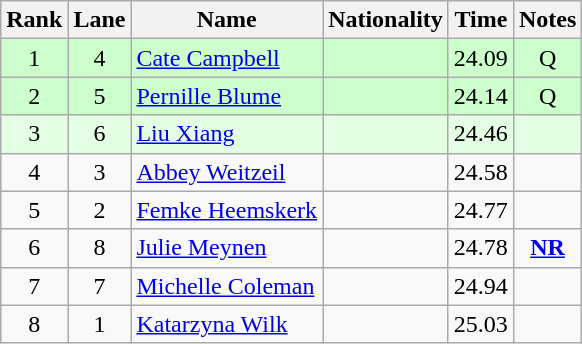<table class="wikitable sortable" style="text-align:center">
<tr>
<th>Rank</th>
<th>Lane</th>
<th>Name</th>
<th>Nationality</th>
<th>Time</th>
<th>Notes</th>
</tr>
<tr bgcolor=ccffcc>
<td>1</td>
<td>4</td>
<td align=left><a href='#'>Cate Campbell</a></td>
<td align=left></td>
<td>24.09</td>
<td>Q</td>
</tr>
<tr bgcolor=ccffcc>
<td>2</td>
<td>5</td>
<td align=left><a href='#'>Pernille Blume</a></td>
<td align=left></td>
<td>24.14</td>
<td>Q</td>
</tr>
<tr bgcolor=e5ffe5>
<td>3</td>
<td>6</td>
<td align=left><a href='#'>Liu Xiang</a></td>
<td align=left></td>
<td>24.46</td>
<td></td>
</tr>
<tr>
<td>4</td>
<td>3</td>
<td align=left><a href='#'>Abbey Weitzeil</a></td>
<td align=left></td>
<td>24.58</td>
<td></td>
</tr>
<tr>
<td>5</td>
<td>2</td>
<td align=left><a href='#'>Femke Heemskerk</a></td>
<td align=left></td>
<td>24.77</td>
<td></td>
</tr>
<tr>
<td>6</td>
<td>8</td>
<td align=left><a href='#'>Julie Meynen</a></td>
<td align=left></td>
<td>24.78</td>
<td><strong><a href='#'>NR</a></strong></td>
</tr>
<tr>
<td>7</td>
<td>7</td>
<td align=left><a href='#'>Michelle Coleman</a></td>
<td align=left></td>
<td>24.94</td>
<td></td>
</tr>
<tr>
<td>8</td>
<td>1</td>
<td align=left><a href='#'>Katarzyna Wilk</a></td>
<td align=left></td>
<td>25.03</td>
<td></td>
</tr>
</table>
